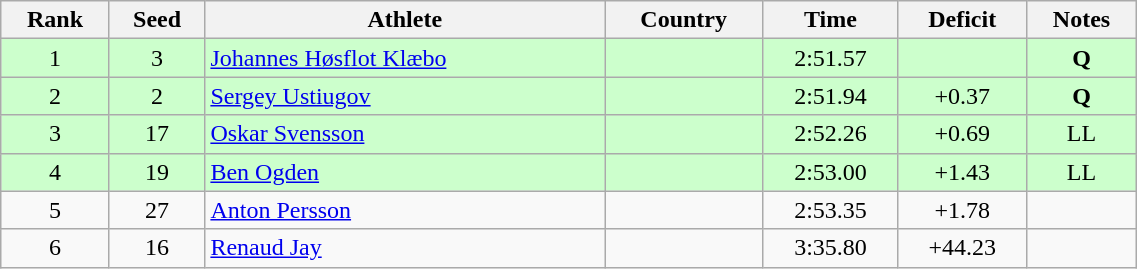<table class="wikitable sortable" style="text-align:center" width=60%>
<tr>
<th>Rank</th>
<th>Seed</th>
<th>Athlete</th>
<th>Country</th>
<th>Time</th>
<th>Deficit</th>
<th>Notes</th>
</tr>
<tr bgcolor=#ccffcc>
<td>1</td>
<td>3</td>
<td align=left><a href='#'>Johannes Høsflot Klæbo</a></td>
<td align=left></td>
<td>2:51.57</td>
<td></td>
<td><strong>Q</strong></td>
</tr>
<tr bgcolor=#ccffcc>
<td>2</td>
<td>2</td>
<td align=left><a href='#'>Sergey Ustiugov</a></td>
<td align=left></td>
<td>2:51.94</td>
<td>+0.37</td>
<td><strong>Q</strong></td>
</tr>
<tr bgcolor=#ccffcc>
<td>3</td>
<td>17</td>
<td align=left><a href='#'>Oskar Svensson</a></td>
<td align=left></td>
<td>2:52.26</td>
<td>+0.69</td>
<td>LL</td>
</tr>
<tr bgcolor=#ccffcc>
<td>4</td>
<td>19</td>
<td align=left><a href='#'>Ben Ogden</a></td>
<td align=left></td>
<td>2:53.00</td>
<td>+1.43</td>
<td>LL</td>
</tr>
<tr>
<td>5</td>
<td>27</td>
<td align=left><a href='#'>Anton Persson</a></td>
<td align=left></td>
<td>2:53.35</td>
<td>+1.78</td>
<td></td>
</tr>
<tr>
<td>6</td>
<td>16</td>
<td align=left><a href='#'>Renaud Jay</a></td>
<td align=left></td>
<td>3:35.80</td>
<td>+44.23</td>
<td></td>
</tr>
</table>
